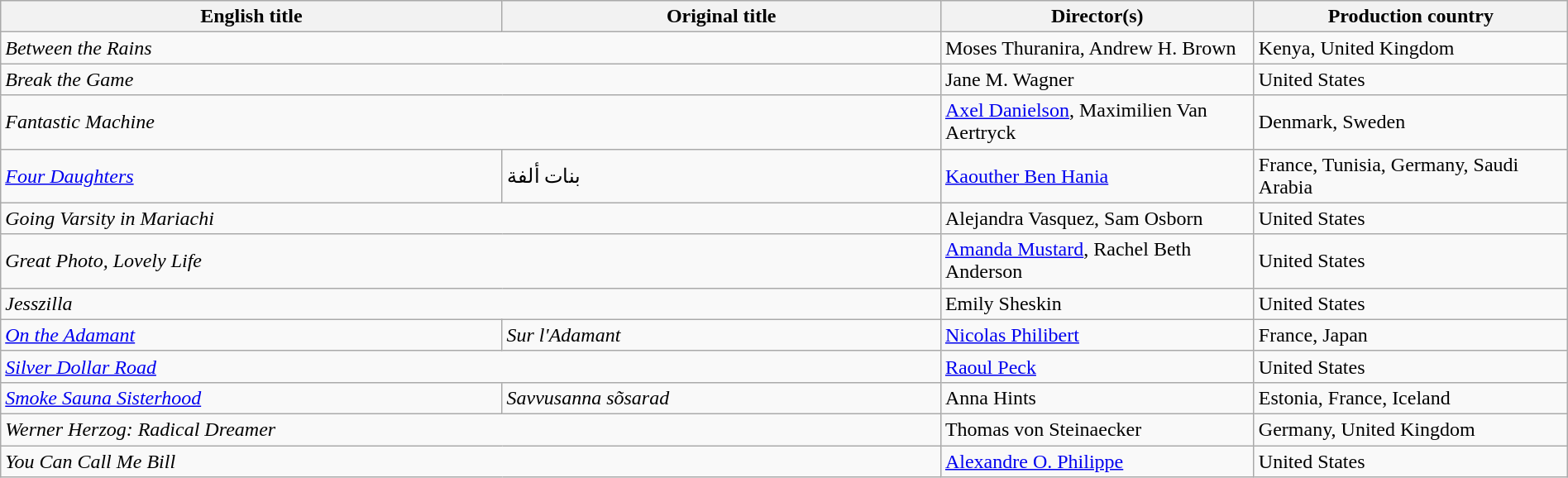<table class="wikitable" width=100%>
<tr>
<th scope="col" width="32%">English title</th>
<th scope="col" width="28%">Original title</th>
<th scope="col" width="20%">Director(s)</th>
<th scope="col" width="20%">Production country</th>
</tr>
<tr>
<td colspan=2><em>Between the Rains</em></td>
<td>Moses Thuranira, Andrew H. Brown</td>
<td>Kenya, United Kingdom</td>
</tr>
<tr>
<td colspan=2><em>Break the Game</em></td>
<td>Jane M. Wagner</td>
<td>United States</td>
</tr>
<tr>
<td colspan=2><em>Fantastic Machine</em></td>
<td><a href='#'>Axel Danielson</a>, Maximilien Van Aertryck</td>
<td>Denmark, Sweden</td>
</tr>
<tr>
<td><em><a href='#'>Four Daughters</a></em></td>
<td>بنات ألفة</td>
<td><a href='#'>Kaouther Ben Hania</a></td>
<td>France, Tunisia, Germany, Saudi Arabia</td>
</tr>
<tr>
<td colspan=2><em>Going Varsity in Mariachi</em></td>
<td>Alejandra Vasquez, Sam Osborn</td>
<td>United States</td>
</tr>
<tr>
<td colspan=2><em>Great Photo, Lovely Life</em></td>
<td><a href='#'>Amanda Mustard</a>, Rachel Beth Anderson</td>
<td>United States</td>
</tr>
<tr>
<td colspan=2><em>Jesszilla</em></td>
<td>Emily Sheskin</td>
<td>United States</td>
</tr>
<tr>
<td><em><a href='#'>On the Adamant</a></em></td>
<td><em>Sur l'Adamant</em></td>
<td><a href='#'>Nicolas Philibert</a></td>
<td>France, Japan</td>
</tr>
<tr>
<td colspan=2><em><a href='#'>Silver Dollar Road</a></em></td>
<td><a href='#'>Raoul Peck</a></td>
<td>United States</td>
</tr>
<tr>
<td><em><a href='#'>Smoke Sauna Sisterhood</a></em></td>
<td><em>Savvusanna sõsarad</em></td>
<td>Anna Hints</td>
<td>Estonia, France, Iceland</td>
</tr>
<tr>
<td colspan=2><em>Werner Herzog: Radical Dreamer</em></td>
<td>Thomas von Steinaecker</td>
<td>Germany, United Kingdom</td>
</tr>
<tr>
<td colspan=2><em>You Can Call Me Bill</em></td>
<td><a href='#'>Alexandre O. Philippe</a></td>
<td>United States</td>
</tr>
</table>
